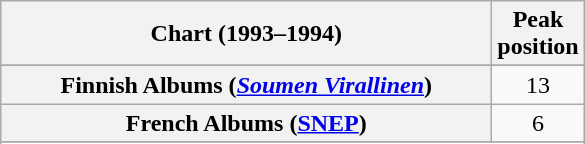<table class="wikitable sortable plainrowheaders">
<tr>
<th style="width:20em;">Chart (1993–1994)</th>
<th>Peak<br>position</th>
</tr>
<tr>
</tr>
<tr>
<th scope="row">Finnish Albums (<a href='#'><em>Soumen Virallinen</em></a>)</th>
<td style="text-align:center;">13</td>
</tr>
<tr>
<th scope="row">French Albums (<a href='#'>SNEP</a>)</th>
<td style="text-align:center;">6</td>
</tr>
<tr>
</tr>
<tr>
</tr>
<tr>
</tr>
<tr>
</tr>
<tr>
</tr>
<tr>
</tr>
</table>
